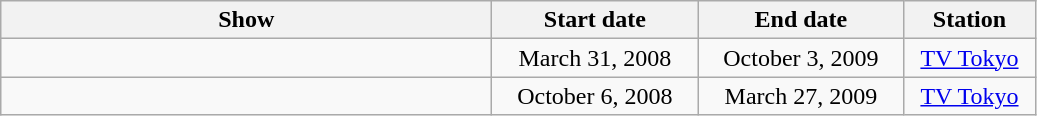<table class="wikitable" style="text-align:center" cellpadding="2">
<tr>
<th width=320>Show</th>
<th width=130>Start date</th>
<th width=130>End date</th>
<th width=80>Station</th>
</tr>
<tr>
<td></td>
<td>March 31, 2008</td>
<td>October 3, 2009</td>
<td><a href='#'>TV Tokyo</a></td>
</tr>
<tr>
<td></td>
<td>October 6, 2008</td>
<td>March 27, 2009</td>
<td><a href='#'>TV Tokyo</a></td>
</tr>
</table>
